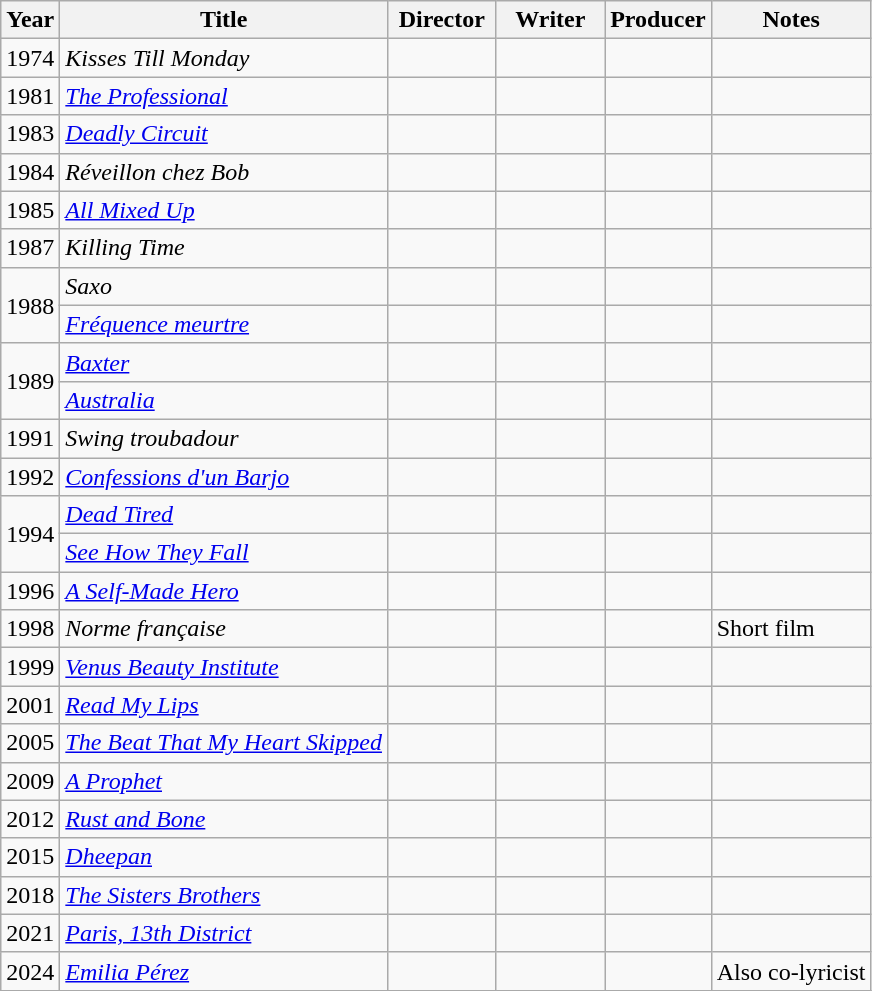<table class="wikitable plainrowheaders">
<tr>
<th>Year</th>
<th>Title</th>
<th width=65>Director</th>
<th width=65>Writer</th>
<th>Producer</th>
<th>Notes</th>
</tr>
<tr>
<td>1974</td>
<td><em>Kisses Till Monday</em></td>
<td></td>
<td></td>
<td></td>
<td></td>
</tr>
<tr>
<td>1981</td>
<td><em><a href='#'>The Professional</a></em></td>
<td></td>
<td></td>
<td></td>
<td></td>
</tr>
<tr>
<td>1983</td>
<td><em><a href='#'>Deadly Circuit</a></em></td>
<td></td>
<td></td>
<td></td>
<td></td>
</tr>
<tr>
<td>1984</td>
<td><em>Réveillon chez Bob</em></td>
<td></td>
<td></td>
<td></td>
<td></td>
</tr>
<tr>
<td>1985</td>
<td><em><a href='#'>All Mixed Up</a></em></td>
<td></td>
<td></td>
<td></td>
<td></td>
</tr>
<tr>
<td>1987</td>
<td><em>Killing Time</em></td>
<td></td>
<td></td>
<td></td>
<td></td>
</tr>
<tr>
<td rowspan=2>1988</td>
<td><em>Saxo</em></td>
<td></td>
<td></td>
<td></td>
<td></td>
</tr>
<tr>
<td><em><a href='#'>Fréquence meurtre</a></em></td>
<td></td>
<td></td>
<td></td>
<td></td>
</tr>
<tr>
<td rowspan=2>1989</td>
<td><em><a href='#'>Baxter</a></em></td>
<td></td>
<td></td>
<td></td>
<td></td>
</tr>
<tr>
<td><em><a href='#'>Australia</a></em></td>
<td></td>
<td></td>
<td></td>
<td></td>
</tr>
<tr>
<td>1991</td>
<td><em>Swing troubadour</em></td>
<td></td>
<td></td>
<td></td>
<td></td>
</tr>
<tr>
<td>1992</td>
<td><em><a href='#'>Confessions d'un Barjo</a></em></td>
<td></td>
<td></td>
<td></td>
<td></td>
</tr>
<tr>
<td rowspan=2>1994</td>
<td><em><a href='#'>Dead Tired</a></em></td>
<td></td>
<td></td>
<td></td>
<td></td>
</tr>
<tr>
<td><em><a href='#'>See How They Fall</a></em></td>
<td></td>
<td></td>
<td></td>
<td></td>
</tr>
<tr>
<td>1996</td>
<td><em><a href='#'>A Self-Made Hero</a></em></td>
<td></td>
<td></td>
<td></td>
<td></td>
</tr>
<tr>
<td>1998</td>
<td><em>Norme française</em></td>
<td></td>
<td></td>
<td></td>
<td>Short film</td>
</tr>
<tr>
<td>1999</td>
<td><em><a href='#'>Venus Beauty Institute</a></em></td>
<td></td>
<td></td>
<td></td>
<td></td>
</tr>
<tr>
<td>2001</td>
<td><em><a href='#'>Read My Lips</a></em></td>
<td></td>
<td></td>
<td></td>
<td></td>
</tr>
<tr>
<td>2005</td>
<td><em><a href='#'>The Beat That My Heart Skipped</a></em></td>
<td></td>
<td></td>
<td></td>
<td></td>
</tr>
<tr>
<td>2009</td>
<td><em><a href='#'>A Prophet</a></em></td>
<td></td>
<td></td>
<td></td>
<td></td>
</tr>
<tr>
<td>2012</td>
<td><em><a href='#'>Rust and Bone</a></em></td>
<td></td>
<td></td>
<td></td>
<td></td>
</tr>
<tr>
<td>2015</td>
<td><em><a href='#'>Dheepan</a></em></td>
<td></td>
<td></td>
<td></td>
<td></td>
</tr>
<tr>
<td>2018</td>
<td><em><a href='#'>The Sisters Brothers</a></em></td>
<td></td>
<td></td>
<td></td>
<td></td>
</tr>
<tr>
<td>2021</td>
<td><em><a href='#'>Paris, 13th District</a></em></td>
<td></td>
<td></td>
<td></td>
<td></td>
</tr>
<tr>
<td>2024</td>
<td><em><a href='#'>Emilia Pérez</a></em></td>
<td></td>
<td></td>
<td></td>
<td>Also co-lyricist</td>
</tr>
<tr>
</tr>
</table>
